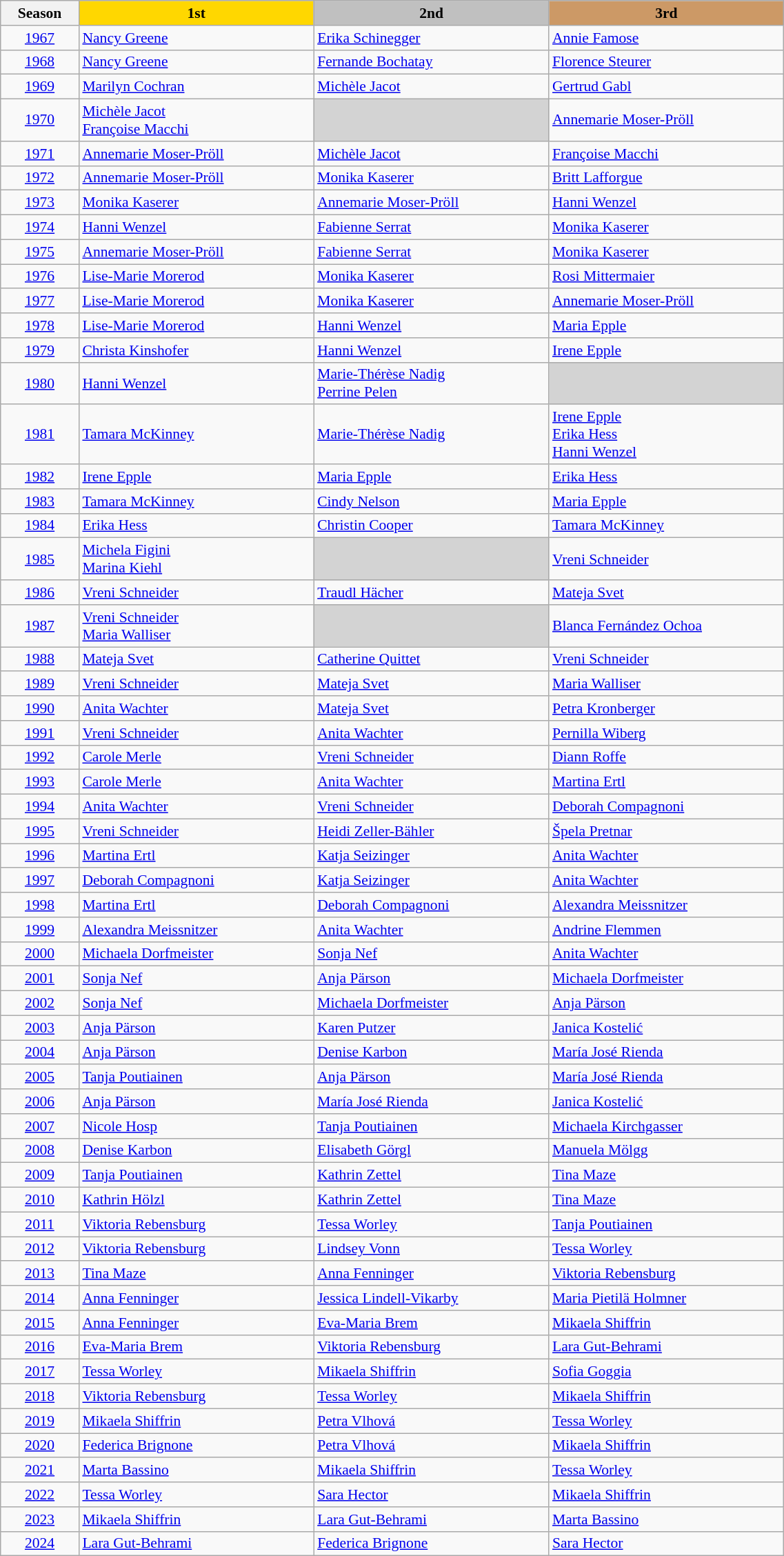<table class="wikitable sortable" width=60% style="font-size:90%; text-align:left;">
<tr>
<th style=width:10%>Season</th>
<th style="background:gold; width:30%">1st</th>
<th style="background:silver; width:30%">2nd</th>
<th style="background:#cc9966; width:30%">3rd</th>
</tr>
<tr>
<td align=center><a href='#'>1967</a></td>
<td> <a href='#'>Nancy Greene</a></td>
<td> <a href='#'>Erika Schinegger</a></td>
<td> <a href='#'>Annie Famose</a></td>
</tr>
<tr>
<td align=center><a href='#'>1968</a></td>
<td> <a href='#'>Nancy Greene</a></td>
<td> <a href='#'>Fernande Bochatay</a></td>
<td> <a href='#'>Florence Steurer</a></td>
</tr>
<tr>
<td align=center><a href='#'>1969</a></td>
<td> <a href='#'>Marilyn Cochran</a></td>
<td> <a href='#'>Michèle Jacot</a></td>
<td> <a href='#'>Gertrud Gabl</a></td>
</tr>
<tr>
<td align=center><a href='#'>1970</a></td>
<td> <a href='#'>Michèle Jacot</a><br> <a href='#'>Françoise Macchi</a></td>
<td bgcolor=lightgrey></td>
<td> <a href='#'>Annemarie Moser-Pröll</a></td>
</tr>
<tr>
<td align=center><a href='#'>1971</a></td>
<td> <a href='#'>Annemarie Moser-Pröll</a></td>
<td> <a href='#'>Michèle Jacot</a></td>
<td> <a href='#'>Françoise Macchi</a></td>
</tr>
<tr>
<td align=center><a href='#'>1972</a></td>
<td> <a href='#'>Annemarie Moser-Pröll</a></td>
<td> <a href='#'>Monika Kaserer</a></td>
<td> <a href='#'>Britt Lafforgue</a></td>
</tr>
<tr>
<td align=center><a href='#'>1973</a></td>
<td> <a href='#'>Monika Kaserer</a></td>
<td> <a href='#'>Annemarie Moser-Pröll</a></td>
<td> <a href='#'>Hanni Wenzel</a></td>
</tr>
<tr>
<td align=center><a href='#'>1974</a></td>
<td> <a href='#'>Hanni Wenzel</a></td>
<td> <a href='#'>Fabienne Serrat</a></td>
<td> <a href='#'>Monika Kaserer</a></td>
</tr>
<tr>
<td align=center><a href='#'>1975</a></td>
<td> <a href='#'>Annemarie Moser-Pröll</a></td>
<td> <a href='#'>Fabienne Serrat</a></td>
<td> <a href='#'>Monika Kaserer</a></td>
</tr>
<tr>
<td align=center><a href='#'>1976</a></td>
<td> <a href='#'>Lise-Marie Morerod</a></td>
<td> <a href='#'>Monika Kaserer</a></td>
<td> <a href='#'>Rosi Mittermaier</a></td>
</tr>
<tr>
<td align=center><a href='#'>1977</a></td>
<td> <a href='#'>Lise-Marie Morerod</a></td>
<td> <a href='#'>Monika Kaserer</a></td>
<td> <a href='#'>Annemarie Moser-Pröll</a></td>
</tr>
<tr>
<td align=center><a href='#'>1978</a></td>
<td> <a href='#'>Lise-Marie Morerod</a></td>
<td> <a href='#'>Hanni Wenzel</a></td>
<td> <a href='#'>Maria Epple</a></td>
</tr>
<tr>
<td align=center><a href='#'>1979</a></td>
<td> <a href='#'>Christa Kinshofer</a></td>
<td> <a href='#'>Hanni Wenzel</a></td>
<td> <a href='#'>Irene Epple</a></td>
</tr>
<tr>
<td align=center><a href='#'>1980</a></td>
<td> <a href='#'>Hanni Wenzel</a></td>
<td> <a href='#'>Marie-Thérèse Nadig</a><br> <a href='#'>Perrine Pelen</a></td>
<td bgcolor=lightgrey></td>
</tr>
<tr>
<td align=center><a href='#'>1981</a></td>
<td> <a href='#'>Tamara McKinney</a></td>
<td> <a href='#'>Marie-Thérèse Nadig</a></td>
<td> <a href='#'>Irene Epple</a><br> <a href='#'>Erika Hess</a><br> <a href='#'>Hanni Wenzel</a></td>
</tr>
<tr>
<td align=center><a href='#'>1982</a></td>
<td> <a href='#'>Irene Epple</a></td>
<td> <a href='#'>Maria Epple</a></td>
<td> <a href='#'>Erika Hess</a></td>
</tr>
<tr>
<td align=center><a href='#'>1983</a></td>
<td> <a href='#'>Tamara McKinney</a></td>
<td> <a href='#'>Cindy Nelson</a></td>
<td> <a href='#'>Maria Epple</a></td>
</tr>
<tr>
<td align=center><a href='#'>1984</a></td>
<td> <a href='#'>Erika Hess</a></td>
<td> <a href='#'>Christin Cooper</a></td>
<td> <a href='#'>Tamara McKinney</a></td>
</tr>
<tr>
<td align=center><a href='#'>1985</a></td>
<td> <a href='#'>Michela Figini</a><br> <a href='#'>Marina Kiehl</a></td>
<td bgcolor=lightgrey></td>
<td> <a href='#'>Vreni Schneider</a></td>
</tr>
<tr>
<td align=center><a href='#'>1986</a></td>
<td> <a href='#'>Vreni Schneider</a></td>
<td> <a href='#'>Traudl Hächer</a></td>
<td> <a href='#'>Mateja Svet</a></td>
</tr>
<tr>
<td align=center><a href='#'>1987</a></td>
<td> <a href='#'>Vreni Schneider</a><br> <a href='#'>Maria Walliser</a></td>
<td bgcolor=lightgrey></td>
<td> <a href='#'>Blanca Fernández Ochoa</a></td>
</tr>
<tr>
<td align=center><a href='#'>1988</a></td>
<td> <a href='#'>Mateja Svet</a></td>
<td> <a href='#'>Catherine Quittet</a></td>
<td> <a href='#'>Vreni Schneider</a></td>
</tr>
<tr>
<td align=center><a href='#'>1989</a></td>
<td> <a href='#'>Vreni Schneider</a></td>
<td> <a href='#'>Mateja Svet</a></td>
<td> <a href='#'>Maria Walliser</a></td>
</tr>
<tr>
<td align=center><a href='#'>1990</a></td>
<td> <a href='#'>Anita Wachter</a></td>
<td> <a href='#'>Mateja Svet</a></td>
<td> <a href='#'>Petra Kronberger</a></td>
</tr>
<tr>
<td align=center><a href='#'>1991</a></td>
<td> <a href='#'>Vreni Schneider</a></td>
<td> <a href='#'>Anita Wachter</a></td>
<td> <a href='#'>Pernilla Wiberg</a></td>
</tr>
<tr>
<td align=center><a href='#'>1992</a></td>
<td> <a href='#'>Carole Merle</a></td>
<td> <a href='#'>Vreni Schneider</a></td>
<td> <a href='#'>Diann Roffe</a></td>
</tr>
<tr>
<td align=center><a href='#'>1993</a></td>
<td> <a href='#'>Carole Merle</a></td>
<td> <a href='#'>Anita Wachter</a></td>
<td> <a href='#'>Martina Ertl</a></td>
</tr>
<tr>
<td align=center><a href='#'>1994</a></td>
<td> <a href='#'>Anita Wachter</a></td>
<td> <a href='#'>Vreni Schneider</a></td>
<td> <a href='#'>Deborah Compagnoni</a></td>
</tr>
<tr>
<td align=center><a href='#'>1995</a></td>
<td> <a href='#'>Vreni Schneider</a></td>
<td> <a href='#'>Heidi Zeller-Bähler</a></td>
<td> <a href='#'>Špela Pretnar</a></td>
</tr>
<tr>
<td align=center><a href='#'>1996</a></td>
<td> <a href='#'>Martina Ertl</a></td>
<td> <a href='#'>Katja Seizinger</a></td>
<td> <a href='#'>Anita Wachter</a></td>
</tr>
<tr>
<td align=center><a href='#'>1997</a></td>
<td> <a href='#'>Deborah Compagnoni</a></td>
<td> <a href='#'>Katja Seizinger</a></td>
<td> <a href='#'>Anita Wachter</a></td>
</tr>
<tr>
<td align=center><a href='#'>1998</a></td>
<td> <a href='#'>Martina Ertl</a></td>
<td> <a href='#'>Deborah Compagnoni</a></td>
<td> <a href='#'>Alexandra Meissnitzer</a></td>
</tr>
<tr>
<td align=center><a href='#'>1999</a></td>
<td> <a href='#'>Alexandra Meissnitzer</a></td>
<td> <a href='#'>Anita Wachter</a></td>
<td> <a href='#'>Andrine Flemmen</a></td>
</tr>
<tr>
<td align=center><a href='#'>2000</a></td>
<td> <a href='#'>Michaela Dorfmeister</a></td>
<td> <a href='#'>Sonja Nef</a></td>
<td> <a href='#'>Anita Wachter</a></td>
</tr>
<tr>
<td align=center><a href='#'>2001</a></td>
<td> <a href='#'>Sonja Nef</a></td>
<td> <a href='#'>Anja Pärson</a></td>
<td> <a href='#'>Michaela Dorfmeister</a></td>
</tr>
<tr>
<td align=center><a href='#'>2002</a></td>
<td> <a href='#'>Sonja Nef</a></td>
<td> <a href='#'>Michaela Dorfmeister</a></td>
<td> <a href='#'>Anja Pärson</a></td>
</tr>
<tr>
<td align=center><a href='#'>2003</a></td>
<td> <a href='#'>Anja Pärson</a></td>
<td> <a href='#'>Karen Putzer</a></td>
<td> <a href='#'>Janica Kostelić</a></td>
</tr>
<tr>
<td align=center><a href='#'>2004</a></td>
<td> <a href='#'>Anja Pärson</a></td>
<td> <a href='#'>Denise Karbon</a></td>
<td> <a href='#'>María José Rienda</a></td>
</tr>
<tr>
<td align=center><a href='#'>2005</a></td>
<td> <a href='#'>Tanja Poutiainen</a></td>
<td> <a href='#'>Anja Pärson</a></td>
<td> <a href='#'>María José Rienda</a></td>
</tr>
<tr>
<td align=center><a href='#'>2006</a></td>
<td> <a href='#'>Anja Pärson</a></td>
<td> <a href='#'>María José Rienda</a></td>
<td> <a href='#'>Janica Kostelić</a></td>
</tr>
<tr>
<td align=center><a href='#'>2007</a></td>
<td> <a href='#'>Nicole Hosp</a></td>
<td> <a href='#'>Tanja Poutiainen</a></td>
<td> <a href='#'>Michaela Kirchgasser</a></td>
</tr>
<tr>
<td align=center><a href='#'>2008</a></td>
<td> <a href='#'>Denise Karbon</a></td>
<td> <a href='#'>Elisabeth Görgl</a></td>
<td> <a href='#'>Manuela Mölgg</a></td>
</tr>
<tr>
<td align=center><a href='#'>2009</a></td>
<td> <a href='#'>Tanja Poutiainen</a></td>
<td> <a href='#'>Kathrin Zettel</a></td>
<td> <a href='#'>Tina Maze</a></td>
</tr>
<tr>
<td align=center><a href='#'>2010</a></td>
<td> <a href='#'>Kathrin Hölzl</a></td>
<td> <a href='#'>Kathrin Zettel</a></td>
<td> <a href='#'>Tina Maze</a></td>
</tr>
<tr>
<td align=center><a href='#'>2011</a></td>
<td> <a href='#'>Viktoria Rebensburg</a></td>
<td> <a href='#'>Tessa Worley</a></td>
<td> <a href='#'>Tanja Poutiainen</a></td>
</tr>
<tr>
<td align=center><a href='#'>2012</a></td>
<td> <a href='#'>Viktoria Rebensburg</a></td>
<td> <a href='#'>Lindsey Vonn</a></td>
<td> <a href='#'>Tessa Worley</a></td>
</tr>
<tr>
<td align=center><a href='#'>2013</a></td>
<td> <a href='#'>Tina Maze</a></td>
<td> <a href='#'>Anna Fenninger</a></td>
<td> <a href='#'>Viktoria Rebensburg</a></td>
</tr>
<tr>
<td align=center><a href='#'>2014</a></td>
<td> <a href='#'>Anna Fenninger</a></td>
<td> <a href='#'>Jessica Lindell-Vikarby</a></td>
<td> <a href='#'>Maria Pietilä Holmner</a></td>
</tr>
<tr>
<td align=center><a href='#'>2015</a></td>
<td> <a href='#'>Anna Fenninger</a></td>
<td> <a href='#'>Eva-Maria Brem</a></td>
<td> <a href='#'>Mikaela Shiffrin</a></td>
</tr>
<tr>
<td align=center><a href='#'>2016</a></td>
<td> <a href='#'>Eva-Maria Brem</a></td>
<td> <a href='#'>Viktoria Rebensburg</a></td>
<td> <a href='#'>Lara Gut-Behrami</a></td>
</tr>
<tr>
<td align=center><a href='#'>2017</a></td>
<td> <a href='#'>Tessa Worley</a></td>
<td> <a href='#'>Mikaela Shiffrin</a></td>
<td> <a href='#'>Sofia Goggia</a></td>
</tr>
<tr>
<td align=center><a href='#'>2018</a></td>
<td> <a href='#'>Viktoria Rebensburg</a></td>
<td> <a href='#'>Tessa Worley</a></td>
<td> <a href='#'>Mikaela Shiffrin</a></td>
</tr>
<tr>
<td align=center><a href='#'>2019</a></td>
<td> <a href='#'>Mikaela Shiffrin</a></td>
<td> <a href='#'>Petra Vlhová</a></td>
<td> <a href='#'>Tessa Worley</a></td>
</tr>
<tr>
<td align=center><a href='#'>2020</a></td>
<td> <a href='#'>Federica Brignone</a></td>
<td> <a href='#'>Petra Vlhová</a></td>
<td> <a href='#'>Mikaela Shiffrin</a></td>
</tr>
<tr>
<td align=center><a href='#'>2021</a></td>
<td> <a href='#'>Marta Bassino</a></td>
<td> <a href='#'>Mikaela Shiffrin</a></td>
<td> <a href='#'>Tessa Worley</a></td>
</tr>
<tr>
<td align=center><a href='#'>2022</a></td>
<td> <a href='#'>Tessa Worley</a></td>
<td> <a href='#'>Sara Hector</a></td>
<td> <a href='#'>Mikaela Shiffrin</a></td>
</tr>
<tr>
<td align=center><a href='#'>2023</a></td>
<td> <a href='#'>Mikaela Shiffrin</a></td>
<td> <a href='#'>Lara Gut-Behrami</a></td>
<td> <a href='#'>Marta Bassino</a></td>
</tr>
<tr>
<td align=center><a href='#'>2024</a></td>
<td> <a href='#'>Lara Gut-Behrami</a></td>
<td> <a href='#'>Federica Brignone</a></td>
<td> <a href='#'>Sara Hector</a></td>
</tr>
</table>
